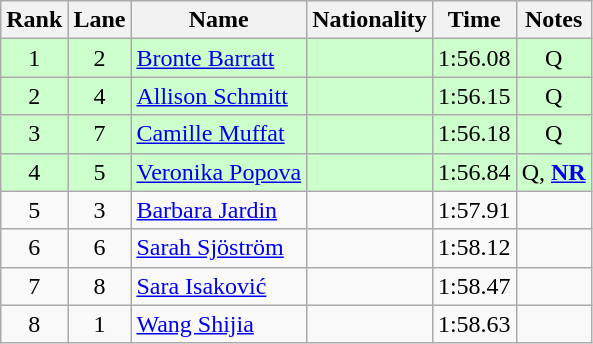<table class="wikitable sortable" style="text-align:center">
<tr>
<th>Rank</th>
<th>Lane</th>
<th>Name</th>
<th>Nationality</th>
<th>Time</th>
<th>Notes</th>
</tr>
<tr bgcolor=ccffcc>
<td>1</td>
<td>2</td>
<td align=left><a href='#'>Bronte Barratt</a></td>
<td align=left></td>
<td>1:56.08</td>
<td>Q</td>
</tr>
<tr bgcolor=ccffcc>
<td>2</td>
<td>4</td>
<td align=left><a href='#'>Allison Schmitt</a></td>
<td align=left></td>
<td>1:56.15</td>
<td>Q</td>
</tr>
<tr bgcolor=ccffcc>
<td>3</td>
<td>7</td>
<td align=left><a href='#'>Camille Muffat</a></td>
<td align=left></td>
<td>1:56.18</td>
<td>Q</td>
</tr>
<tr bgcolor=ccffcc>
<td>4</td>
<td>5</td>
<td align=left><a href='#'>Veronika Popova</a></td>
<td align=left></td>
<td>1:56.84</td>
<td>Q, <strong><a href='#'>NR</a></strong></td>
</tr>
<tr bgcolor=>
<td>5</td>
<td>3</td>
<td align=left><a href='#'>Barbara Jardin</a></td>
<td align=left></td>
<td>1:57.91</td>
<td></td>
</tr>
<tr>
<td>6</td>
<td>6</td>
<td align=left><a href='#'>Sarah Sjöström</a></td>
<td align=left></td>
<td>1:58.12</td>
<td></td>
</tr>
<tr>
<td>7</td>
<td>8</td>
<td align=left><a href='#'>Sara Isaković</a></td>
<td align=left></td>
<td>1:58.47</td>
<td></td>
</tr>
<tr bgcolor=>
<td>8</td>
<td>1</td>
<td align=left><a href='#'>Wang Shijia</a></td>
<td align=left></td>
<td>1:58.63</td>
<td></td>
</tr>
</table>
